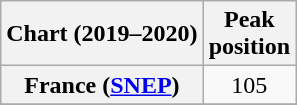<table class="wikitable sortable plainrowheaders" style="text-align:center">
<tr>
<th scope="col">Chart (2019–2020)</th>
<th scope="col">Peak<br>position</th>
</tr>
<tr>
<th scope="row">France (<a href='#'>SNEP</a>)</th>
<td>105</td>
</tr>
<tr>
</tr>
<tr>
</tr>
<tr>
</tr>
<tr>
</tr>
<tr>
</tr>
<tr>
</tr>
<tr>
</tr>
<tr>
</tr>
</table>
